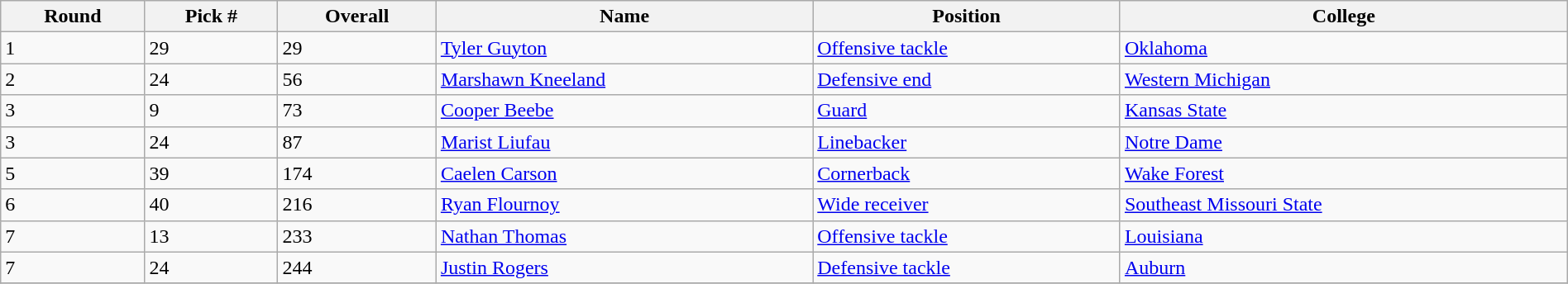<table class="wikitable sortable sortable" style="width: 100%">
<tr>
<th>Round</th>
<th>Pick #</th>
<th>Overall</th>
<th>Name</th>
<th>Position</th>
<th>College</th>
</tr>
<tr>
<td>1</td>
<td>29</td>
<td>29</td>
<td><a href='#'>Tyler Guyton</a></td>
<td><a href='#'>Offensive tackle</a></td>
<td><a href='#'>Oklahoma</a></td>
</tr>
<tr>
<td>2</td>
<td>24</td>
<td>56</td>
<td><a href='#'>Marshawn Kneeland</a></td>
<td><a href='#'>Defensive end</a></td>
<td><a href='#'>Western Michigan</a></td>
</tr>
<tr>
<td>3</td>
<td>9</td>
<td>73</td>
<td><a href='#'>Cooper Beebe</a></td>
<td><a href='#'>Guard</a></td>
<td><a href='#'>Kansas State</a></td>
</tr>
<tr>
<td>3</td>
<td>24</td>
<td>87</td>
<td><a href='#'>Marist Liufau</a></td>
<td><a href='#'>Linebacker</a></td>
<td><a href='#'>Notre Dame</a></td>
</tr>
<tr>
<td>5</td>
<td>39</td>
<td>174</td>
<td><a href='#'>Caelen Carson</a></td>
<td><a href='#'>Cornerback</a></td>
<td><a href='#'>Wake Forest</a></td>
</tr>
<tr>
<td>6</td>
<td>40</td>
<td>216</td>
<td><a href='#'>Ryan Flournoy</a></td>
<td><a href='#'>Wide receiver</a></td>
<td><a href='#'>Southeast Missouri State</a></td>
</tr>
<tr>
<td>7</td>
<td>13</td>
<td>233</td>
<td><a href='#'>Nathan Thomas</a></td>
<td><a href='#'>Offensive tackle</a></td>
<td><a href='#'>Louisiana</a></td>
</tr>
<tr>
<td>7</td>
<td>24</td>
<td>244</td>
<td><a href='#'>Justin Rogers</a></td>
<td><a href='#'>Defensive tackle</a></td>
<td><a href='#'>Auburn</a></td>
</tr>
<tr>
</tr>
</table>
